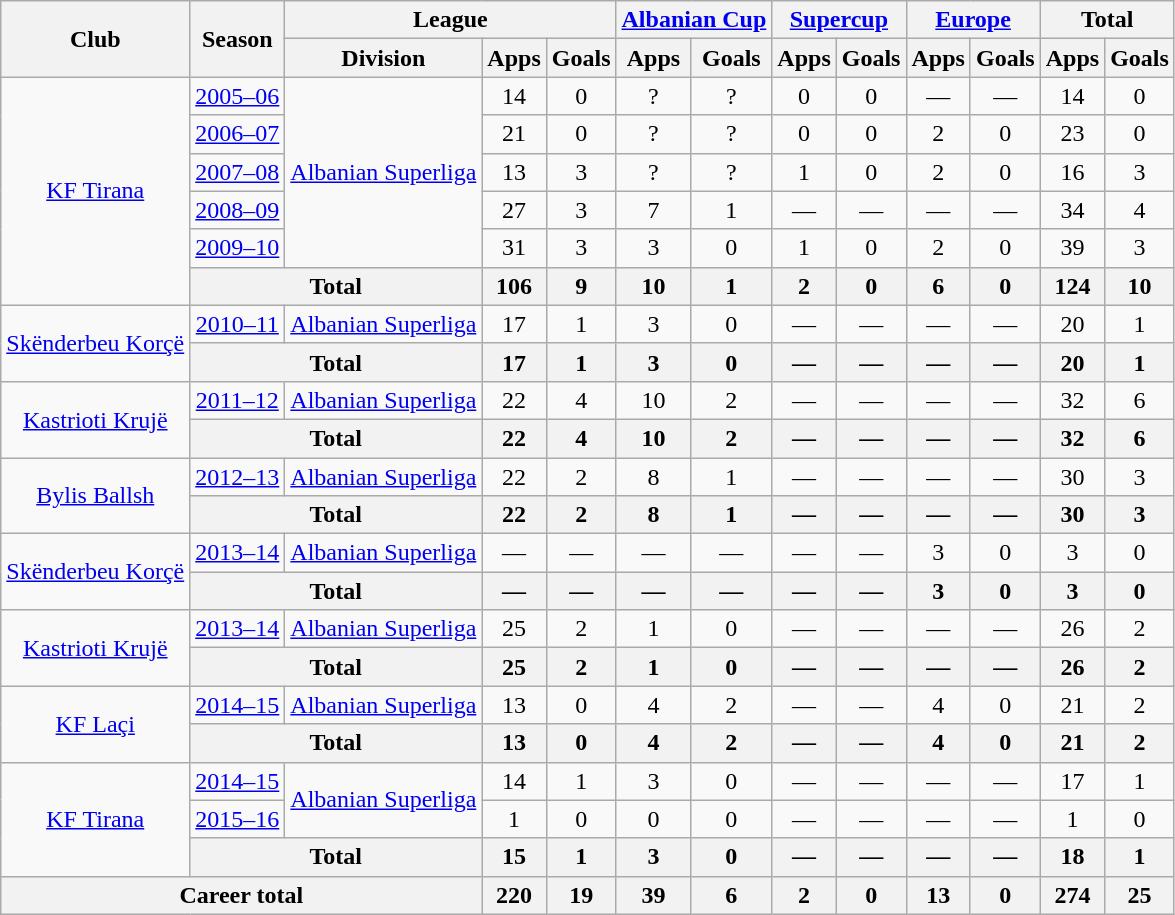<table class="wikitable" style="text-align:center;">
<tr>
<th rowspan="2">Club</th>
<th rowspan="2">Season</th>
<th colspan="3">League</th>
<th colspan="2"><a href='#'>Albanian Cup</a></th>
<th colspan="2"><a href='#'>Supercup</a></th>
<th colspan="2"><a href='#'>Europe</a></th>
<th colspan="2">Total</th>
</tr>
<tr>
<th>Division</th>
<th>Apps</th>
<th>Goals</th>
<th>Apps</th>
<th>Goals</th>
<th>Apps</th>
<th>Goals</th>
<th>Apps</th>
<th>Goals</th>
<th>Apps</th>
<th>Goals</th>
</tr>
<tr>
<td rowspan="6"><a href='#'>KF Tirana</a></td>
<td><a href='#'>2005–06</a></td>
<td rowspan="5"><a href='#'>Albanian Superliga</a></td>
<td>14</td>
<td>0</td>
<td>?</td>
<td>?</td>
<td>0</td>
<td>0</td>
<td>—</td>
<td>—</td>
<td>14</td>
<td>0</td>
</tr>
<tr>
<td><a href='#'>2006–07</a></td>
<td>21</td>
<td>0</td>
<td>?</td>
<td>?</td>
<td>0</td>
<td>0</td>
<td>2</td>
<td>0</td>
<td>23</td>
<td>0</td>
</tr>
<tr>
<td><a href='#'>2007–08</a></td>
<td>13</td>
<td>3</td>
<td>?</td>
<td>?</td>
<td>1</td>
<td>0</td>
<td>2</td>
<td>0</td>
<td>16</td>
<td>3</td>
</tr>
<tr>
<td><a href='#'>2008–09</a></td>
<td>27</td>
<td>3</td>
<td>7</td>
<td>1</td>
<td>—</td>
<td>—</td>
<td>—</td>
<td>—</td>
<td>34</td>
<td>4</td>
</tr>
<tr>
<td><a href='#'>2009–10</a></td>
<td>31</td>
<td>3</td>
<td>3</td>
<td>0</td>
<td>1</td>
<td>0</td>
<td>2</td>
<td>0</td>
<td>39</td>
<td>3</td>
</tr>
<tr>
<th colspan="2">Total</th>
<th>106</th>
<th>9</th>
<th>10</th>
<th>1</th>
<th>2</th>
<th>0</th>
<th>6</th>
<th>0</th>
<th>124</th>
<th>10</th>
</tr>
<tr>
<td rowspan="2"><a href='#'>Skënderbeu Korçë</a></td>
<td><a href='#'>2010–11</a></td>
<td rowspan="1"><a href='#'>Albanian Superliga</a></td>
<td>17</td>
<td>1</td>
<td>3</td>
<td>0</td>
<td>—</td>
<td>—</td>
<td>—</td>
<td>—</td>
<td>20</td>
<td>1</td>
</tr>
<tr>
<th colspan="2">Total</th>
<th>17</th>
<th>1</th>
<th>3</th>
<th>0</th>
<th>—</th>
<th>—</th>
<th>—</th>
<th>—</th>
<th>20</th>
<th>1</th>
</tr>
<tr>
<td rowspan="2"><a href='#'>Kastrioti Krujë</a></td>
<td><a href='#'>2011–12</a></td>
<td rowspan="1"><a href='#'>Albanian Superliga</a></td>
<td>22</td>
<td>4</td>
<td>10</td>
<td>2</td>
<td>—</td>
<td>—</td>
<td>—</td>
<td>—</td>
<td>32</td>
<td>6</td>
</tr>
<tr>
<th colspan="2">Total</th>
<th>22</th>
<th>4</th>
<th>10</th>
<th>2</th>
<th>—</th>
<th>—</th>
<th>—</th>
<th>—</th>
<th>32</th>
<th>6</th>
</tr>
<tr>
<td rowspan="2"><a href='#'>Bylis Ballsh</a></td>
<td><a href='#'>2012–13</a></td>
<td rowspan="1"><a href='#'>Albanian Superliga</a></td>
<td>22</td>
<td>2</td>
<td>8</td>
<td>1</td>
<td>—</td>
<td>—</td>
<td>—</td>
<td>—</td>
<td>30</td>
<td>3</td>
</tr>
<tr>
<th colspan="2">Total</th>
<th>22</th>
<th>2</th>
<th>8</th>
<th>1</th>
<th>—</th>
<th>—</th>
<th>—</th>
<th>—</th>
<th>30</th>
<th>3</th>
</tr>
<tr>
<td rowspan="2"><a href='#'>Skënderbeu Korçë</a></td>
<td><a href='#'>2013–14</a></td>
<td rowspan="1"><a href='#'>Albanian Superliga</a></td>
<td>—</td>
<td>—</td>
<td>—</td>
<td>—</td>
<td>—</td>
<td>—</td>
<td>3</td>
<td>0</td>
<td>3</td>
<td>0</td>
</tr>
<tr>
<th colspan="2">Total</th>
<th>—</th>
<th>—</th>
<th>—</th>
<th>—</th>
<th>—</th>
<th>—</th>
<th>3</th>
<th>0</th>
<th>3</th>
<th>0</th>
</tr>
<tr>
<td rowspan="2"><a href='#'>Kastrioti Krujë</a></td>
<td><a href='#'>2013–14</a></td>
<td rowspan="1"><a href='#'>Albanian Superliga</a></td>
<td>25</td>
<td>2</td>
<td>1</td>
<td>0</td>
<td>—</td>
<td>—</td>
<td>—</td>
<td>—</td>
<td>26</td>
<td>2</td>
</tr>
<tr>
<th colspan="2">Total</th>
<th>25</th>
<th>2</th>
<th>1</th>
<th>0</th>
<th>—</th>
<th>—</th>
<th>—</th>
<th>—</th>
<th>26</th>
<th>2</th>
</tr>
<tr>
<td rowspan="2"><a href='#'>KF Laçi</a></td>
<td><a href='#'>2014–15</a></td>
<td rowspan="1"><a href='#'>Albanian Superliga</a></td>
<td>13</td>
<td>0</td>
<td>4</td>
<td>2</td>
<td>—</td>
<td>—</td>
<td>4</td>
<td>0</td>
<td>21</td>
<td>2</td>
</tr>
<tr>
<th colspan="2">Total</th>
<th>13</th>
<th>0</th>
<th>4</th>
<th>2</th>
<th>—</th>
<th>—</th>
<th>4</th>
<th>0</th>
<th>21</th>
<th>2</th>
</tr>
<tr>
<td rowspan="3"><a href='#'>KF Tirana</a></td>
<td><a href='#'>2014–15</a></td>
<td rowspan="2"><a href='#'>Albanian Superliga</a></td>
<td>14</td>
<td>1</td>
<td>3</td>
<td>0</td>
<td>—</td>
<td>—</td>
<td>—</td>
<td>—</td>
<td>17</td>
<td>1</td>
</tr>
<tr>
<td><a href='#'>2015–16</a></td>
<td>1</td>
<td>0</td>
<td>0</td>
<td>0</td>
<td>—</td>
<td>—</td>
<td>—</td>
<td>—</td>
<td>1</td>
<td>0</td>
</tr>
<tr>
<th colspan="2">Total</th>
<th>15</th>
<th>1</th>
<th>3</th>
<th>0</th>
<th>—</th>
<th>—</th>
<th>—</th>
<th>—</th>
<th>18</th>
<th>1</th>
</tr>
<tr>
<th colspan="3">Career total</th>
<th>220</th>
<th>19</th>
<th>39</th>
<th>6</th>
<th>2</th>
<th>0</th>
<th>13</th>
<th>0</th>
<th>274</th>
<th>25</th>
</tr>
</table>
